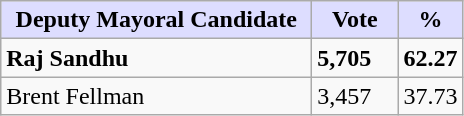<table class="wikitable">
<tr>
<th style="background:#ddf; width:200px;">Deputy Mayoral Candidate</th>
<th style="background:#ddf; width:50px;">Vote</th>
<th style="background:#ddf; width:30px;">%</th>
</tr>
<tr>
<td><strong>Raj Sandhu</strong></td>
<td><strong>5,705</strong></td>
<td><strong>62.27</strong></td>
</tr>
<tr>
<td>Brent Fellman</td>
<td>3,457</td>
<td>37.73</td>
</tr>
</table>
